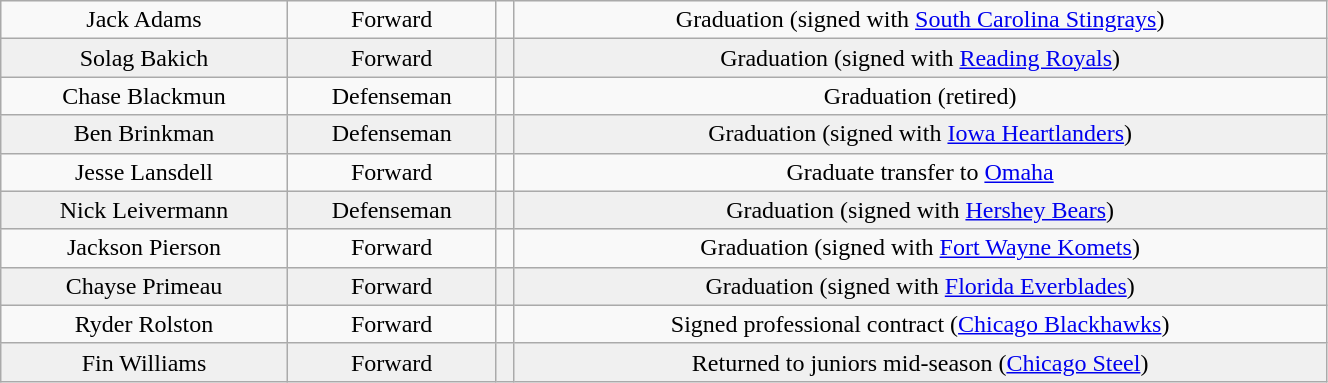<table class="wikitable" width="70%">
<tr align="center" bgcolor="">
<td>Jack Adams</td>
<td>Forward</td>
<td></td>
<td>Graduation (signed with <a href='#'>South Carolina Stingrays</a>)</td>
</tr>
<tr align="center" bgcolor="f0f0f0">
<td>Solag Bakich</td>
<td>Forward</td>
<td></td>
<td>Graduation (signed with <a href='#'>Reading Royals</a>)</td>
</tr>
<tr align="center" bgcolor="">
<td>Chase Blackmun</td>
<td>Defenseman</td>
<td></td>
<td>Graduation (retired)</td>
</tr>
<tr align="center" bgcolor="f0f0f0">
<td>Ben Brinkman</td>
<td>Defenseman</td>
<td></td>
<td>Graduation (signed with <a href='#'>Iowa Heartlanders</a>)</td>
</tr>
<tr align="center" bgcolor="">
<td>Jesse Lansdell</td>
<td>Forward</td>
<td></td>
<td>Graduate transfer to <a href='#'>Omaha</a></td>
</tr>
<tr align="center" bgcolor="f0f0f0">
<td>Nick Leivermann</td>
<td>Defenseman</td>
<td></td>
<td>Graduation (signed with <a href='#'>Hershey Bears</a>)</td>
</tr>
<tr align="center" bgcolor="">
<td>Jackson Pierson</td>
<td>Forward</td>
<td></td>
<td>Graduation (signed with <a href='#'>Fort Wayne Komets</a>)</td>
</tr>
<tr align="center" bgcolor="f0f0f0">
<td>Chayse Primeau</td>
<td>Forward</td>
<td></td>
<td>Graduation (signed with <a href='#'>Florida Everblades</a>)</td>
</tr>
<tr align="center" bgcolor="">
<td>Ryder Rolston</td>
<td>Forward</td>
<td></td>
<td>Signed professional contract (<a href='#'>Chicago Blackhawks</a>)</td>
</tr>
<tr align="center" bgcolor="f0f0f0">
<td>Fin Williams</td>
<td>Forward</td>
<td></td>
<td>Returned to juniors mid-season (<a href='#'>Chicago Steel</a>)</td>
</tr>
</table>
